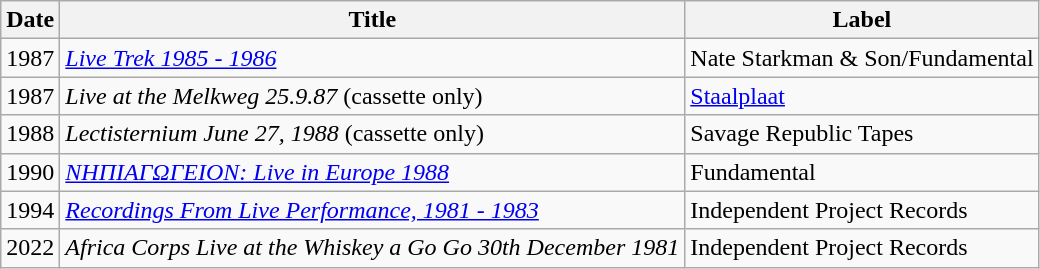<table class="wikitable">
<tr>
<th>Date</th>
<th>Title</th>
<th>Label</th>
</tr>
<tr>
<td>1987</td>
<td><em><a href='#'>Live Trek 1985 - 1986</a></em></td>
<td>Nate Starkman & Son/Fundamental</td>
</tr>
<tr>
<td>1987</td>
<td><em>Live at the Melkweg 25.9.87</em> (cassette only)</td>
<td><a href='#'>Staalplaat</a></td>
</tr>
<tr>
<td>1988</td>
<td><em>Lectisternium June 27, 1988</em> (cassette only)</td>
<td>Savage Republic Tapes</td>
</tr>
<tr>
<td>1990</td>
<td><em><a href='#'>ΝΗΠΙΑΓΩΓΕΙΟΝ: Live in Europe 1988</a></em></td>
<td>Fundamental</td>
</tr>
<tr>
<td>1994</td>
<td><em><a href='#'>Recordings From Live Performance, 1981 - 1983</a></em></td>
<td>Independent Project Records</td>
</tr>
<tr>
<td>2022</td>
<td><em>Africa Corps Live at the Whiskey a Go Go 30th December 1981</em></td>
<td>Independent Project Records</td>
</tr>
</table>
